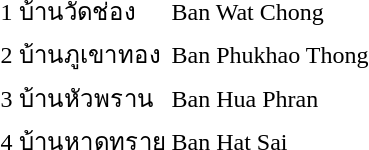<table>
<tr>
<td>1</td>
<td>บ้านวัดช่อง</td>
<td>Ban Wat Chong</td>
</tr>
<tr>
<td>2</td>
<td>บ้านภูเขาทอง</td>
<td>Ban Phukhao Thong</td>
</tr>
<tr>
<td>3</td>
<td>บ้านหัวพราน</td>
<td>Ban Hua Phran</td>
</tr>
<tr>
<td>4</td>
<td>บ้านหาดทราย</td>
<td>Ban Hat Sai</td>
</tr>
</table>
